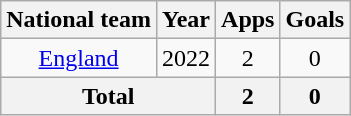<table class=wikitable style=text-align:center>
<tr>
<th>National team</th>
<th>Year</th>
<th>Apps</th>
<th>Goals</th>
</tr>
<tr>
<td><a href='#'>England</a></td>
<td>2022</td>
<td>2</td>
<td>0</td>
</tr>
<tr>
<th colspan=2>Total</th>
<th>2</th>
<th>0</th>
</tr>
</table>
